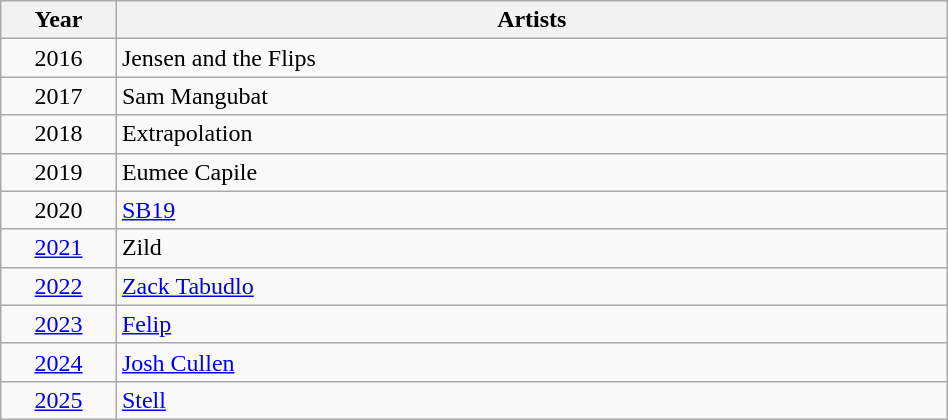<table class="wikitable sortable"  style="width:50%;">
<tr>
<th width=5%  scope="col">Year</th>
<th ! width=40%  scope="col">Artists</th>
</tr>
<tr>
<td align="center">2016</td>
<td>Jensen and the Flips</td>
</tr>
<tr>
<td align="center">2017</td>
<td>Sam Mangubat</td>
</tr>
<tr>
<td align="center">2018</td>
<td>Extrapolation</td>
</tr>
<tr>
<td align="center">2019</td>
<td>Eumee Capile</td>
</tr>
<tr>
<td align="center">2020</td>
<td><a href='#'>SB19</a></td>
</tr>
<tr>
<td align="center"><a href='#'>2021</a></td>
<td>Zild</td>
</tr>
<tr>
<td align="center"><a href='#'>2022</a></td>
<td><a href='#'>Zack Tabudlo</a></td>
</tr>
<tr>
<td align="center"><a href='#'>2023</a></td>
<td><a href='#'> Felip</a></td>
</tr>
<tr>
<td align="center"><a href='#'>2024</a></td>
<td><a href='#'>Josh Cullen</a></td>
</tr>
<tr>
<td align="center"><a href='#'>2025</a></td>
<td><a href='#'>Stell</a></td>
</tr>
</table>
